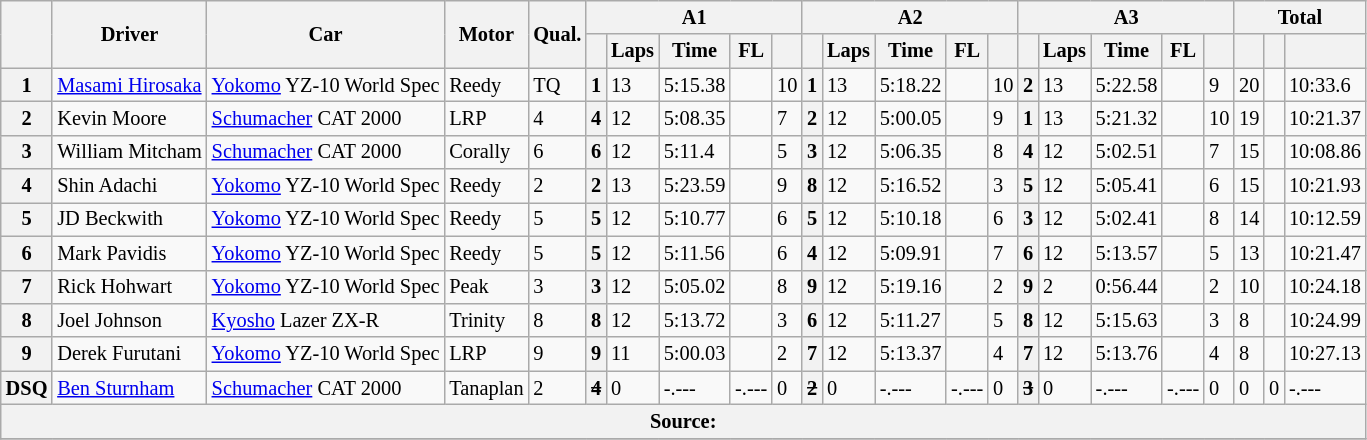<table class="wikitable" style="font-size:85%;" cellspacing="0" cellpadding="2" border="2">
<tr>
<th rowspan="2"></th>
<th rowspan="2">Driver</th>
<th rowspan="2">Car</th>
<th rowspan="2">Motor</th>
<th rowspan="2" style="text-align:center;">Qual.</th>
<th colspan="5" style="text-align:center;">A1</th>
<th colspan="5" style="text-align:center;">A2</th>
<th colspan="5" style="text-align:center;">A3</th>
<th colspan="3">Total</th>
</tr>
<tr>
<th style="text-align:center;"></th>
<th style="text-align:center;">Laps</th>
<th style="text-align:center;">Time</th>
<th style="text-align:center;">FL</th>
<th style="text-align:center;"></th>
<th style="text-align:center;"></th>
<th style="text-align:center;">Laps</th>
<th style="text-align:center;">Time</th>
<th style="text-align:center;">FL</th>
<th style="text-align:center;"></th>
<th style="text-align:center;"></th>
<th style="text-align:center;">Laps</th>
<th style="text-align:center;">Time</th>
<th>FL</th>
<th style="text-align:center;"></th>
<th></th>
<th></th>
<th></th>
</tr>
<tr>
<th>1</th>
<td> <a href='#'>Masami Hirosaka</a></td>
<td><a href='#'>Yokomo</a> YZ-10 World Spec</td>
<td>Reedy</td>
<td>TQ</td>
<th>1</th>
<td>13</td>
<td>5:15.38</td>
<td></td>
<td>10</td>
<th>1</th>
<td>13</td>
<td>5:18.22</td>
<td></td>
<td>10</td>
<th>2</th>
<td>13</td>
<td>5:22.58</td>
<td></td>
<td>9</td>
<td>20</td>
<td></td>
<td>10:33.6</td>
</tr>
<tr>
<th>2</th>
<td> Kevin Moore</td>
<td><a href='#'>Schumacher</a> CAT 2000</td>
<td>LRP</td>
<td>4</td>
<th>4</th>
<td>12</td>
<td>5:08.35</td>
<td></td>
<td>7</td>
<th>2</th>
<td>12</td>
<td>5:00.05</td>
<td></td>
<td>9</td>
<th>1</th>
<td>13</td>
<td>5:21.32</td>
<td></td>
<td>10</td>
<td>19</td>
<td></td>
<td>10:21.37</td>
</tr>
<tr>
<th>3</th>
<td> William Mitcham</td>
<td><a href='#'>Schumacher</a> CAT 2000</td>
<td>Corally</td>
<td>6</td>
<th>6</th>
<td>12</td>
<td>5:11.4</td>
<td></td>
<td>5</td>
<th>3</th>
<td>12</td>
<td>5:06.35</td>
<td></td>
<td>8</td>
<th>4</th>
<td>12</td>
<td>5:02.51</td>
<td></td>
<td>7</td>
<td>15</td>
<td></td>
<td>10:08.86</td>
</tr>
<tr>
<th>4</th>
<td> Shin Adachi</td>
<td><a href='#'>Yokomo</a> YZ-10 World Spec</td>
<td>Reedy</td>
<td>2</td>
<th>2</th>
<td>13</td>
<td>5:23.59</td>
<td></td>
<td>9</td>
<th>8</th>
<td>12</td>
<td>5:16.52</td>
<td></td>
<td>3</td>
<th>5</th>
<td>12</td>
<td>5:05.41</td>
<td></td>
<td>6</td>
<td>15</td>
<td></td>
<td>10:21.93</td>
</tr>
<tr>
<th>5</th>
<td> JD Beckwith</td>
<td><a href='#'>Yokomo</a> YZ-10 World Spec</td>
<td>Reedy</td>
<td>5</td>
<th>5</th>
<td>12</td>
<td>5:10.77</td>
<td></td>
<td>6</td>
<th>5</th>
<td>12</td>
<td>5:10.18</td>
<td></td>
<td>6</td>
<th>3</th>
<td>12</td>
<td>5:02.41</td>
<td></td>
<td>8</td>
<td>14</td>
<td></td>
<td>10:12.59</td>
</tr>
<tr>
<th>6</th>
<td> Mark Pavidis</td>
<td><a href='#'>Yokomo</a> YZ-10 World Spec</td>
<td>Reedy</td>
<td>5</td>
<th>5</th>
<td>12</td>
<td>5:11.56</td>
<td></td>
<td>6</td>
<th>4</th>
<td>12</td>
<td>5:09.91</td>
<td></td>
<td>7</td>
<th>6</th>
<td>12</td>
<td>5:13.57</td>
<td></td>
<td>5</td>
<td>13</td>
<td></td>
<td>10:21.47</td>
</tr>
<tr>
<th>7</th>
<td> Rick Hohwart</td>
<td><a href='#'>Yokomo</a> YZ-10 World Spec</td>
<td>Peak</td>
<td>3</td>
<th>3</th>
<td>12</td>
<td>5:05.02</td>
<td></td>
<td>8</td>
<th>9</th>
<td>12</td>
<td>5:19.16</td>
<td></td>
<td>2</td>
<th>9</th>
<td>2</td>
<td>0:56.44</td>
<td></td>
<td>2</td>
<td>10</td>
<td></td>
<td>10:24.18</td>
</tr>
<tr>
<th>8</th>
<td> Joel Johnson</td>
<td><a href='#'>Kyosho</a> Lazer ZX-R</td>
<td>Trinity</td>
<td>8</td>
<th>8</th>
<td>12</td>
<td>5:13.72</td>
<td></td>
<td>3</td>
<th>6</th>
<td>12</td>
<td>5:11.27</td>
<td></td>
<td>5</td>
<th>8</th>
<td>12</td>
<td>5:15.63</td>
<td></td>
<td>3</td>
<td>8</td>
<td></td>
<td>10:24.99</td>
</tr>
<tr>
<th>9</th>
<td> Derek Furutani</td>
<td><a href='#'>Yokomo</a> YZ-10 World Spec</td>
<td>LRP</td>
<td>9</td>
<th>9</th>
<td>11</td>
<td>5:00.03</td>
<td></td>
<td>2</td>
<th>7</th>
<td>12</td>
<td>5:13.37</td>
<td></td>
<td>4</td>
<th>7</th>
<td>12</td>
<td>5:13.76</td>
<td></td>
<td>4</td>
<td>8</td>
<td></td>
<td>10:27.13</td>
</tr>
<tr>
<th>DSQ</th>
<td> <a href='#'>Ben Sturnham</a></td>
<td><a href='#'>Schumacher</a> CAT 2000</td>
<td>Tanaplan</td>
<td>2</td>
<th><s>4</s></th>
<td>0</td>
<td>-.---</td>
<td>-.---</td>
<td>0</td>
<th><s>2</s></th>
<td>0</td>
<td>-.---</td>
<td>-.---</td>
<td>0</td>
<th><s>3</s></th>
<td>0</td>
<td>-.---</td>
<td>-.---</td>
<td>0</td>
<td>0</td>
<td>0</td>
<td>-.---</td>
</tr>
<tr>
<th colspan="23">Source:</th>
</tr>
<tr>
</tr>
</table>
